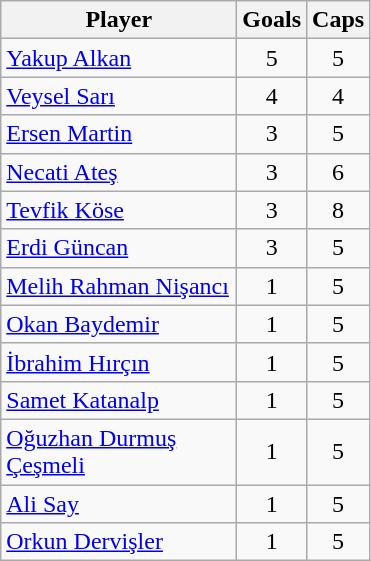<table class="wikitable sortable" align=center>
<tr>
<th width=150>Player</th>
<th>Goals</th>
<th>Caps</th>
</tr>
<tr align=center>
<td align=left><a href='#'>Yakup Alkan</a></td>
<td>5</td>
<td>5</td>
</tr>
<tr align=center>
<td align=left><a href='#'>Veysel Sarı</a></td>
<td>4</td>
<td>4</td>
</tr>
<tr align=center>
<td align=left><a href='#'>Ersen Martin</a></td>
<td>3</td>
<td>5</td>
</tr>
<tr align=center>
<td align=left><a href='#'>Necati Ateş</a></td>
<td>3</td>
<td>6</td>
</tr>
<tr align=center>
<td align=left><a href='#'>Tevfik Köse</a></td>
<td>3</td>
<td>8</td>
</tr>
<tr align=center>
<td align=left><a href='#'>Erdi Güncan</a></td>
<td>3</td>
<td>5</td>
</tr>
<tr align=center>
<td align=left><a href='#'>Melih Rahman Nişancı</a></td>
<td>1</td>
<td>5</td>
</tr>
<tr align=center>
<td align=left><a href='#'>Okan Baydemir</a></td>
<td>1</td>
<td>5</td>
</tr>
<tr align=center>
<td align=left><a href='#'>İbrahim Hırçın</a></td>
<td>1</td>
<td>5</td>
</tr>
<tr align=center>
<td align=left><a href='#'>Samet Katanalp</a></td>
<td>1</td>
<td>5</td>
</tr>
<tr align=center>
<td align=left><a href='#'>Oğuzhan Durmuş Çeşmeli</a></td>
<td>1</td>
<td>5</td>
</tr>
<tr align=center>
<td align=left><a href='#'>Ali Say</a></td>
<td>1</td>
<td>5</td>
</tr>
<tr align=center>
<td align=left><a href='#'>Orkun Dervişler</a></td>
<td>1</td>
<td>5</td>
</tr>
</table>
